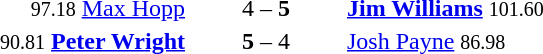<table style="text-align:center">
<tr>
<th width=223></th>
<th width=100></th>
<th width=223></th>
</tr>
<tr>
<td align=right><small>97.18</small> <a href='#'>Max Hopp</a> </td>
<td>4 – <strong>5</strong></td>
<td align=left> <strong><a href='#'>Jim Williams</a></strong> <small>101.60</small></td>
</tr>
<tr>
<td align=right><small>90.81</small> <strong><a href='#'>Peter Wright</a></strong> </td>
<td><strong>5</strong> – 4</td>
<td align=left> <a href='#'>Josh Payne</a> <small>86.98</small></td>
</tr>
</table>
